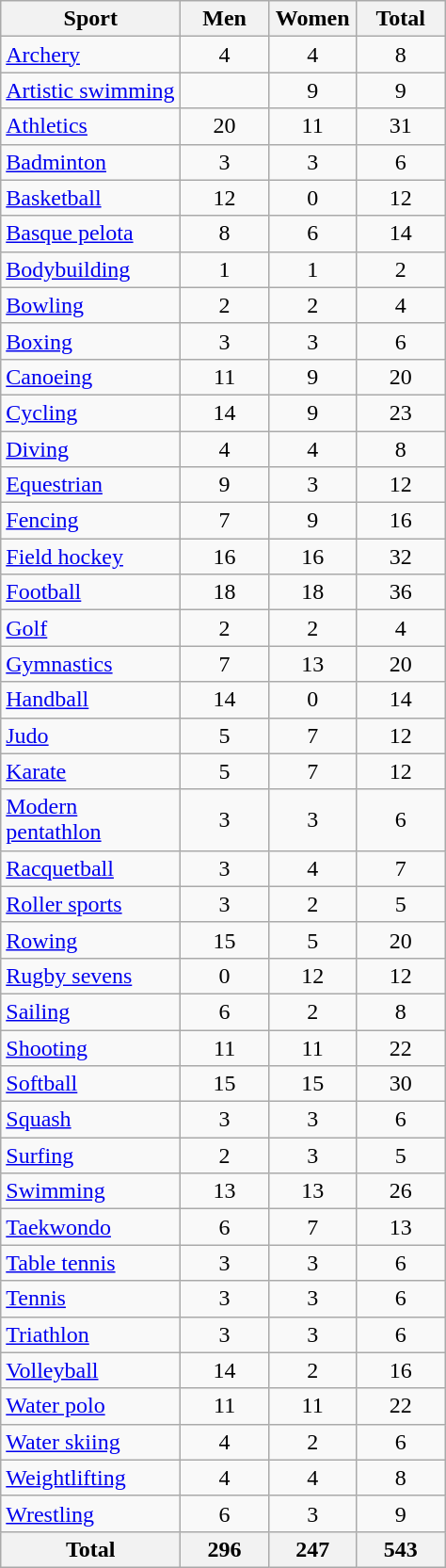<table class="wikitable sortable" style="text-align:center;">
<tr>
<th width=120>Sport</th>
<th width=55>Men</th>
<th width=55>Women</th>
<th width=55>Total</th>
</tr>
<tr>
<td align=left><a href='#'>Archery</a></td>
<td>4</td>
<td>4</td>
<td>8</td>
</tr>
<tr>
<td align=left><a href='#'>Artistic swimming</a></td>
<td></td>
<td>9</td>
<td>9</td>
</tr>
<tr>
<td align=left><a href='#'>Athletics</a></td>
<td>20</td>
<td>11</td>
<td>31</td>
</tr>
<tr>
<td align=left><a href='#'>Badminton</a></td>
<td>3</td>
<td>3</td>
<td>6</td>
</tr>
<tr>
<td align=left><a href='#'>Basketball</a></td>
<td>12</td>
<td>0</td>
<td>12</td>
</tr>
<tr>
<td align=left><a href='#'>Basque pelota</a></td>
<td>8</td>
<td>6</td>
<td>14</td>
</tr>
<tr>
<td align=left><a href='#'>Bodybuilding</a></td>
<td>1</td>
<td>1</td>
<td>2</td>
</tr>
<tr>
<td align=left><a href='#'>Bowling</a></td>
<td>2</td>
<td>2</td>
<td>4</td>
</tr>
<tr>
<td align=left><a href='#'>Boxing</a></td>
<td>3</td>
<td>3</td>
<td>6</td>
</tr>
<tr>
<td align=left><a href='#'>Canoeing</a></td>
<td>11</td>
<td>9</td>
<td>20</td>
</tr>
<tr>
<td align=left><a href='#'>Cycling</a></td>
<td>14</td>
<td>9</td>
<td>23</td>
</tr>
<tr>
<td align=left><a href='#'>Diving</a></td>
<td>4</td>
<td>4</td>
<td>8</td>
</tr>
<tr>
<td align=left><a href='#'>Equestrian</a></td>
<td>9</td>
<td>3</td>
<td>12</td>
</tr>
<tr>
<td align=left><a href='#'>Fencing</a></td>
<td>7</td>
<td>9</td>
<td>16</td>
</tr>
<tr>
<td align=left><a href='#'>Field hockey</a></td>
<td>16</td>
<td>16</td>
<td>32</td>
</tr>
<tr>
<td align=left><a href='#'>Football</a></td>
<td>18</td>
<td>18</td>
<td>36</td>
</tr>
<tr>
<td align=left><a href='#'>Golf</a></td>
<td>2</td>
<td>2</td>
<td>4</td>
</tr>
<tr>
<td align=left><a href='#'>Gymnastics</a></td>
<td>7</td>
<td>13</td>
<td>20</td>
</tr>
<tr>
<td align=left><a href='#'>Handball</a></td>
<td>14</td>
<td>0</td>
<td>14</td>
</tr>
<tr>
<td align=left><a href='#'>Judo</a></td>
<td>5</td>
<td>7</td>
<td>12</td>
</tr>
<tr>
<td align=left><a href='#'>Karate</a></td>
<td>5</td>
<td>7</td>
<td>12</td>
</tr>
<tr>
<td align=left><a href='#'>Modern pentathlon</a></td>
<td>3</td>
<td>3</td>
<td>6</td>
</tr>
<tr>
<td align=left><a href='#'>Racquetball</a></td>
<td>3</td>
<td>4</td>
<td>7</td>
</tr>
<tr>
<td align=left><a href='#'>Roller sports</a></td>
<td>3</td>
<td>2</td>
<td>5</td>
</tr>
<tr>
<td align=left><a href='#'>Rowing</a></td>
<td>15</td>
<td>5</td>
<td>20</td>
</tr>
<tr>
<td align=left><a href='#'>Rugby sevens</a></td>
<td>0</td>
<td>12</td>
<td>12</td>
</tr>
<tr>
<td align=left><a href='#'>Sailing</a></td>
<td>6</td>
<td>2</td>
<td>8</td>
</tr>
<tr>
<td align=left><a href='#'>Shooting</a></td>
<td>11</td>
<td>11</td>
<td>22</td>
</tr>
<tr>
<td align=left><a href='#'>Softball</a></td>
<td>15</td>
<td>15</td>
<td>30</td>
</tr>
<tr>
<td align=left><a href='#'>Squash</a></td>
<td>3</td>
<td>3</td>
<td>6</td>
</tr>
<tr>
<td align=left><a href='#'>Surfing</a></td>
<td>2</td>
<td>3</td>
<td>5</td>
</tr>
<tr>
<td align=left><a href='#'>Swimming</a></td>
<td>13</td>
<td>13</td>
<td>26</td>
</tr>
<tr>
<td align=left><a href='#'>Taekwondo</a></td>
<td>6</td>
<td>7</td>
<td>13</td>
</tr>
<tr>
<td align=left><a href='#'>Table tennis</a></td>
<td>3</td>
<td>3</td>
<td>6</td>
</tr>
<tr>
<td align=left><a href='#'>Tennis</a></td>
<td>3</td>
<td>3</td>
<td>6</td>
</tr>
<tr>
<td align=left><a href='#'>Triathlon</a></td>
<td>3</td>
<td>3</td>
<td>6</td>
</tr>
<tr>
<td align=left><a href='#'>Volleyball</a></td>
<td>14</td>
<td>2</td>
<td>16</td>
</tr>
<tr>
<td align=left><a href='#'>Water polo</a></td>
<td>11</td>
<td>11</td>
<td>22</td>
</tr>
<tr>
<td align=left><a href='#'>Water skiing</a></td>
<td>4</td>
<td>2</td>
<td>6</td>
</tr>
<tr>
<td align=left><a href='#'>Weightlifting</a></td>
<td>4</td>
<td>4</td>
<td>8</td>
</tr>
<tr>
<td align=left><a href='#'>Wrestling</a></td>
<td>6</td>
<td>3</td>
<td>9</td>
</tr>
<tr>
<th>Total</th>
<th>296</th>
<th>247</th>
<th>543</th>
</tr>
</table>
